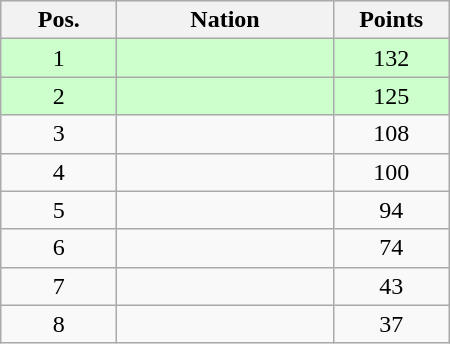<table class="wikitable gauche" cellspacing="1" style="width:300px;">
<tr style="background:#efefef; text-align:center;">
<th style="width:70px;">Pos.</th>
<th>Nation</th>
<th style="width:70px;">Points</th>
</tr>
<tr style="vertical-align:top; text-align:center; background:#ccffcc;">
<td>1</td>
<td style="text-align:left;"></td>
<td>132</td>
</tr>
<tr style="vertical-align:top; text-align:center; background:#ccffcc;">
<td>2</td>
<td style="text-align:left;"></td>
<td>125</td>
</tr>
<tr style="vertical-align:top; text-align:center;">
<td>3</td>
<td style="text-align:left;"></td>
<td>108</td>
</tr>
<tr style="vertical-align:top; text-align:center;">
<td>4</td>
<td style="text-align:left;"></td>
<td>100</td>
</tr>
<tr style="vertical-align:top; text-align:center;">
<td>5</td>
<td style="text-align:left;"></td>
<td>94</td>
</tr>
<tr style="vertical-align:top; text-align:center;">
<td>6</td>
<td style="text-align:left;"></td>
<td>74</td>
</tr>
<tr style="vertical-align:top; text-align:center;">
<td>7</td>
<td style="text-align:left;"></td>
<td>43</td>
</tr>
<tr style="vertical-align:top; text-align:center;">
<td>8</td>
<td style="text-align:left;"></td>
<td>37</td>
</tr>
</table>
